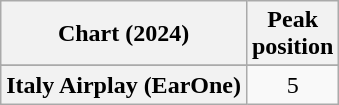<table class="wikitable sortable plainrowheaders" style="text-align:center">
<tr>
<th scope="col">Chart (2024)</th>
<th scope="col">Peak<br>position</th>
</tr>
<tr>
</tr>
<tr>
<th scope="row">Italy Airplay (EarOne)</th>
<td>5</td>
</tr>
</table>
